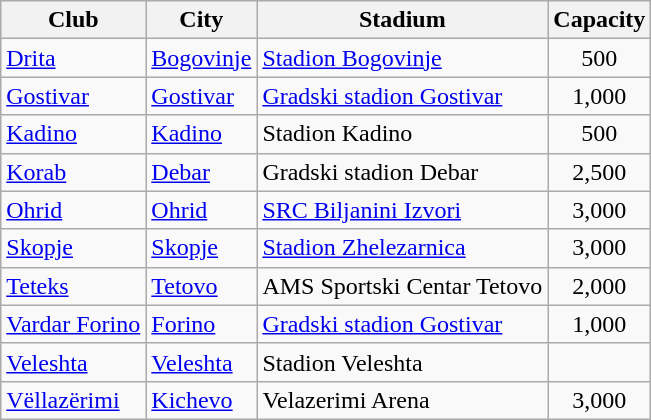<table class="wikitable sortable">
<tr>
<th>Club</th>
<th>City</th>
<th>Stadium</th>
<th>Capacity</th>
</tr>
<tr>
<td><a href='#'>Drita</a></td>
<td><a href='#'>Bogovinje</a></td>
<td><a href='#'>Stadion Bogovinje</a></td>
<td align=center>500</td>
</tr>
<tr>
<td><a href='#'>Gostivar</a></td>
<td><a href='#'>Gostivar</a></td>
<td><a href='#'>Gradski stadion Gostivar</a></td>
<td align=center>1,000</td>
</tr>
<tr>
<td><a href='#'>Kadino</a></td>
<td><a href='#'>Kadino</a></td>
<td>Stadion Kadino</td>
<td align=center>500</td>
</tr>
<tr>
<td><a href='#'>Korab</a></td>
<td><a href='#'>Debar</a></td>
<td>Gradski stadion Debar</td>
<td align=center>2,500</td>
</tr>
<tr>
<td><a href='#'>Ohrid</a></td>
<td><a href='#'>Ohrid</a></td>
<td><a href='#'>SRC Biljanini Izvori</a></td>
<td align=center>3,000</td>
</tr>
<tr>
<td><a href='#'>Skopje</a></td>
<td><a href='#'>Skopje</a></td>
<td><a href='#'>Stadion Zhelezarnica</a></td>
<td align=center>3,000</td>
</tr>
<tr>
<td><a href='#'>Teteks</a></td>
<td><a href='#'>Tetovo</a></td>
<td>AMS Sportski Centar Tetovo</td>
<td align=center>2,000</td>
</tr>
<tr>
<td><a href='#'>Vardar Forino</a></td>
<td><a href='#'>Forino</a></td>
<td><a href='#'>Gradski stadion Gostivar</a></td>
<td align=center>1,000</td>
</tr>
<tr>
<td><a href='#'>Veleshta</a></td>
<td><a href='#'>Veleshta</a></td>
<td>Stadion Veleshta</td>
<td></td>
</tr>
<tr>
<td><a href='#'>Vëllazërimi</a></td>
<td><a href='#'>Kichevo</a></td>
<td>Velazerimi Arena</td>
<td align=center>3,000</td>
</tr>
</table>
